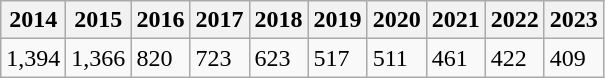<table class="wikitable">
<tr>
<th>2014</th>
<th>2015</th>
<th>2016</th>
<th>2017</th>
<th>2018</th>
<th>2019</th>
<th>2020</th>
<th>2021</th>
<th>2022</th>
<th>2023</th>
</tr>
<tr>
<td>1,394</td>
<td>1,366</td>
<td>820</td>
<td>723</td>
<td>623</td>
<td>517</td>
<td>511</td>
<td>461</td>
<td>422</td>
<td>409</td>
</tr>
</table>
